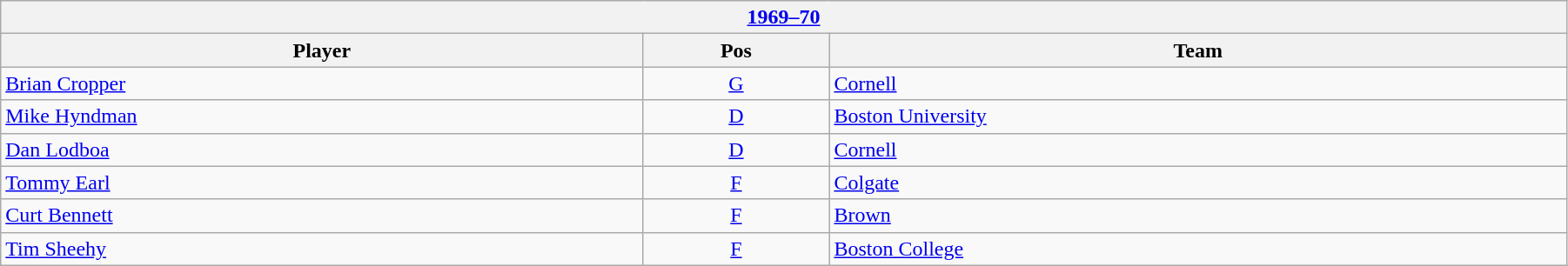<table class="wikitable" width=95%>
<tr>
<th colspan=3><a href='#'>1969–70</a></th>
</tr>
<tr>
<th>Player</th>
<th>Pos</th>
<th>Team</th>
</tr>
<tr>
<td><a href='#'>Brian Cropper</a></td>
<td align=center><a href='#'>G</a></td>
<td><a href='#'>Cornell</a></td>
</tr>
<tr>
<td><a href='#'>Mike Hyndman</a></td>
<td align=center><a href='#'>D</a></td>
<td><a href='#'>Boston University</a></td>
</tr>
<tr>
<td><a href='#'>Dan Lodboa</a></td>
<td align=center><a href='#'>D</a></td>
<td><a href='#'>Cornell</a></td>
</tr>
<tr>
<td><a href='#'>Tommy Earl</a></td>
<td align=center><a href='#'>F</a></td>
<td><a href='#'>Colgate</a></td>
</tr>
<tr>
<td><a href='#'>Curt Bennett</a></td>
<td align=center><a href='#'>F</a></td>
<td><a href='#'>Brown</a></td>
</tr>
<tr>
<td><a href='#'>Tim Sheehy</a></td>
<td align=center><a href='#'>F</a></td>
<td><a href='#'>Boston College</a></td>
</tr>
</table>
